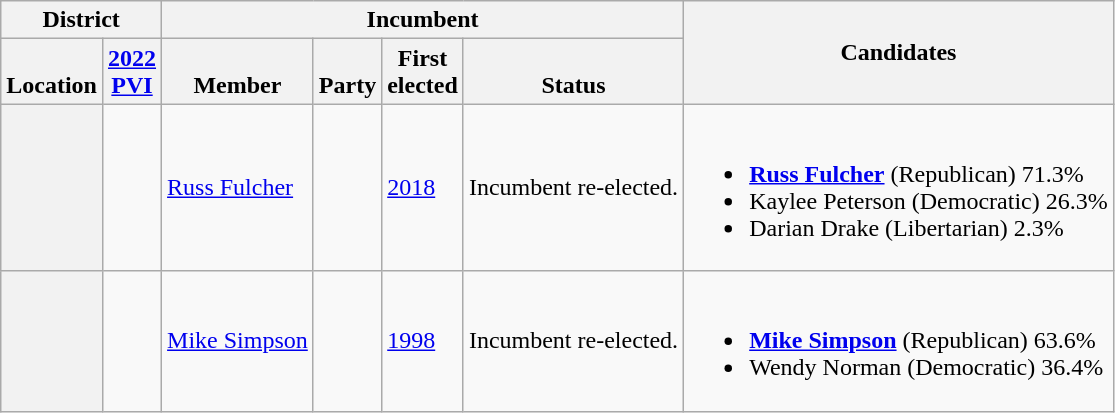<table class="wikitable sortable">
<tr>
<th colspan=2>District</th>
<th colspan=4>Incumbent</th>
<th rowspan=2 class="unsortable">Candidates</th>
</tr>
<tr valign=bottom>
<th>Location</th>
<th><a href='#'>2022<br>PVI</a></th>
<th>Member</th>
<th>Party</th>
<th>First<br>elected</th>
<th>Status</th>
</tr>
<tr>
<th></th>
<td></td>
<td><a href='#'>Russ Fulcher</a></td>
<td></td>
<td><a href='#'>2018</a></td>
<td>Incumbent re-elected.</td>
<td nowrap><br><ul><li> <strong><a href='#'>Russ Fulcher</a></strong> (Republican) 71.3%</li><li>Kaylee Peterson (Democratic) 26.3%</li><li>Darian Drake (Libertarian) 2.3%</li></ul></td>
</tr>
<tr>
<th></th>
<td></td>
<td><a href='#'>Mike Simpson</a></td>
<td></td>
<td><a href='#'>1998</a></td>
<td>Incumbent re-elected.</td>
<td nowrap><br><ul><li> <strong><a href='#'>Mike Simpson</a></strong> (Republican) 63.6%</li><li>Wendy Norman (Democratic) 36.4%</li></ul></td>
</tr>
</table>
